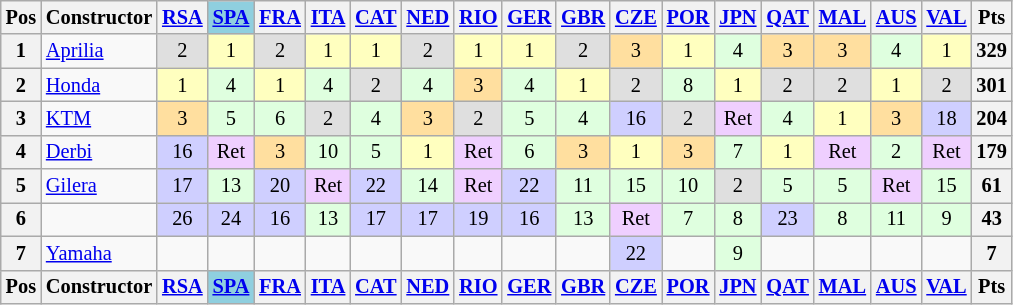<table class="wikitable" style="font-size: 85%; text-align:center">
<tr valign="top">
<th valign="middle">Pos</th>
<th valign="middle">Constructor</th>
<th><a href='#'>RSA</a><br></th>
<th style="background:#8fcfdf"><a href='#'>SPA</a><br></th>
<th><a href='#'>FRA</a><br></th>
<th><a href='#'>ITA</a><br></th>
<th><a href='#'>CAT</a><br></th>
<th><a href='#'>NED</a><br></th>
<th><a href='#'>RIO</a><br></th>
<th><a href='#'>GER</a><br></th>
<th><a href='#'>GBR</a><br></th>
<th><a href='#'>CZE</a><br></th>
<th><a href='#'>POR</a><br></th>
<th><a href='#'>JPN</a><br></th>
<th><a href='#'>QAT</a><br></th>
<th><a href='#'>MAL</a><br></th>
<th><a href='#'>AUS</a><br></th>
<th><a href='#'>VAL</a><br></th>
<th valign="middle">Pts</th>
</tr>
<tr>
<th>1</th>
<td align=left> <a href='#'>Aprilia</a></td>
<td style="background:#dfdfdf;">2</td>
<td style="background:#ffffbf;">1</td>
<td style="background:#dfdfdf;">2</td>
<td style="background:#ffffbf;">1</td>
<td style="background:#ffffbf;">1</td>
<td style="background:#dfdfdf;">2</td>
<td style="background:#ffffbf;">1</td>
<td style="background:#ffffbf;">1</td>
<td style="background:#dfdfdf;">2</td>
<td style="background:#ffdf9f;">3</td>
<td style="background:#ffffbf;">1</td>
<td style="background:#dfffdf;">4</td>
<td style="background:#ffdf9f;">3</td>
<td style="background:#ffdf9f;">3</td>
<td style="background:#dfffdf;">4</td>
<td style="background:#ffffbf;">1</td>
<th>329</th>
</tr>
<tr>
<th>2</th>
<td align=left> <a href='#'>Honda</a></td>
<td style="background:#ffffbf;">1</td>
<td style="background:#dfffdf;">4</td>
<td style="background:#ffffbf;">1</td>
<td style="background:#dfffdf;">4</td>
<td style="background:#dfdfdf;">2</td>
<td style="background:#dfffdf;">4</td>
<td style="background:#ffdf9f;">3</td>
<td style="background:#dfffdf;">4</td>
<td style="background:#ffffbf;">1</td>
<td style="background:#dfdfdf;">2</td>
<td style="background:#dfffdf;">8</td>
<td style="background:#ffffbf;">1</td>
<td style="background:#dfdfdf;">2</td>
<td style="background:#dfdfdf;">2</td>
<td style="background:#ffffbf;">1</td>
<td style="background:#dfdfdf;">2</td>
<th>301</th>
</tr>
<tr>
<th>3</th>
<td align=left> <a href='#'>KTM</a></td>
<td style="background:#ffdf9f;">3</td>
<td style="background:#dfffdf;">5</td>
<td style="background:#dfffdf;">6</td>
<td style="background:#dfdfdf;">2</td>
<td style="background:#dfffdf;">4</td>
<td style="background:#ffdf9f;">3</td>
<td style="background:#dfdfdf;">2</td>
<td style="background:#dfffdf;">5</td>
<td style="background:#dfffdf;">4</td>
<td style="background:#cfcfff;">16</td>
<td style="background:#dfdfdf;">2</td>
<td style="background:#efcfff;">Ret</td>
<td style="background:#dfffdf;">4</td>
<td style="background:#ffffbf;">1</td>
<td style="background:#ffdf9f;">3</td>
<td style="background:#cfcfff;">18</td>
<th>204</th>
</tr>
<tr>
<th>4</th>
<td align=left> <a href='#'>Derbi</a></td>
<td style="background:#cfcfff;">16</td>
<td style="background:#efcfff;">Ret</td>
<td style="background:#ffdf9f;">3</td>
<td style="background:#dfffdf;">10</td>
<td style="background:#dfffdf;">5</td>
<td style="background:#ffffbf;">1</td>
<td style="background:#efcfff;">Ret</td>
<td style="background:#dfffdf;">6</td>
<td style="background:#ffdf9f;">3</td>
<td style="background:#ffffbf;">1</td>
<td style="background:#ffdf9f;">3</td>
<td style="background:#dfffdf;">7</td>
<td style="background:#ffffbf;">1</td>
<td style="background:#efcfff;">Ret</td>
<td style="background:#dfffdf;">2</td>
<td style="background:#efcfff;">Ret</td>
<th>179</th>
</tr>
<tr>
<th>5</th>
<td align=left> <a href='#'>Gilera</a></td>
<td style="background:#cfcfff;">17</td>
<td style="background:#dfffdf;">13</td>
<td style="background:#cfcfff;">20</td>
<td style="background:#efcfff;">Ret</td>
<td style="background:#cfcfff;">22</td>
<td style="background:#dfffdf;">14</td>
<td style="background:#efcfff;">Ret</td>
<td style="background:#cfcfff;">22</td>
<td style="background:#dfffdf;">11</td>
<td style="background:#dfffdf;">15</td>
<td style="background:#dfffdf;">10</td>
<td style="background:#dfdfdf;">2</td>
<td style="background:#dfffdf;">5</td>
<td style="background:#dfffdf;">5</td>
<td style="background:#efcfff;">Ret</td>
<td style="background:#dfffdf;">15</td>
<th>61</th>
</tr>
<tr>
<th>6</th>
<td align=left></td>
<td style="background:#cfcfff;">26</td>
<td style="background:#cfcfff;">24</td>
<td style="background:#cfcfff;">16</td>
<td style="background:#dfffdf;">13</td>
<td style="background:#cfcfff;">17</td>
<td style="background:#cfcfff;">17</td>
<td style="background:#cfcfff;">19</td>
<td style="background:#cfcfff;">16</td>
<td style="background:#dfffdf;">13</td>
<td style="background:#efcfff;">Ret</td>
<td style="background:#dfffdf;">7</td>
<td style="background:#dfffdf;">8</td>
<td style="background:#cfcfff;">23</td>
<td style="background:#dfffdf;">8</td>
<td style="background:#dfffdf;">11</td>
<td style="background:#dfffdf;">9</td>
<th>43</th>
</tr>
<tr>
<th>7</th>
<td align=left> <a href='#'>Yamaha</a></td>
<td></td>
<td></td>
<td></td>
<td></td>
<td></td>
<td></td>
<td></td>
<td></td>
<td></td>
<td style="background:#cfcfff;">22</td>
<td></td>
<td style="background:#dfffdf;">9</td>
<td></td>
<td></td>
<td></td>
<td></td>
<th>7</th>
</tr>
<tr valign="top">
<th valign="middle">Pos</th>
<th valign="middle">Constructor</th>
<th><a href='#'>RSA</a><br></th>
<th style="background:#8fcfdf"><a href='#'>SPA</a><br></th>
<th><a href='#'>FRA</a><br></th>
<th><a href='#'>ITA</a><br></th>
<th><a href='#'>CAT</a><br></th>
<th><a href='#'>NED</a><br></th>
<th><a href='#'>RIO</a><br></th>
<th><a href='#'>GER</a><br></th>
<th><a href='#'>GBR</a><br></th>
<th><a href='#'>CZE</a><br></th>
<th><a href='#'>POR</a><br></th>
<th><a href='#'>JPN</a><br></th>
<th><a href='#'>QAT</a><br></th>
<th><a href='#'>MAL</a><br></th>
<th><a href='#'>AUS</a><br></th>
<th><a href='#'>VAL</a><br></th>
<th valign="middle">Pts</th>
</tr>
</table>
